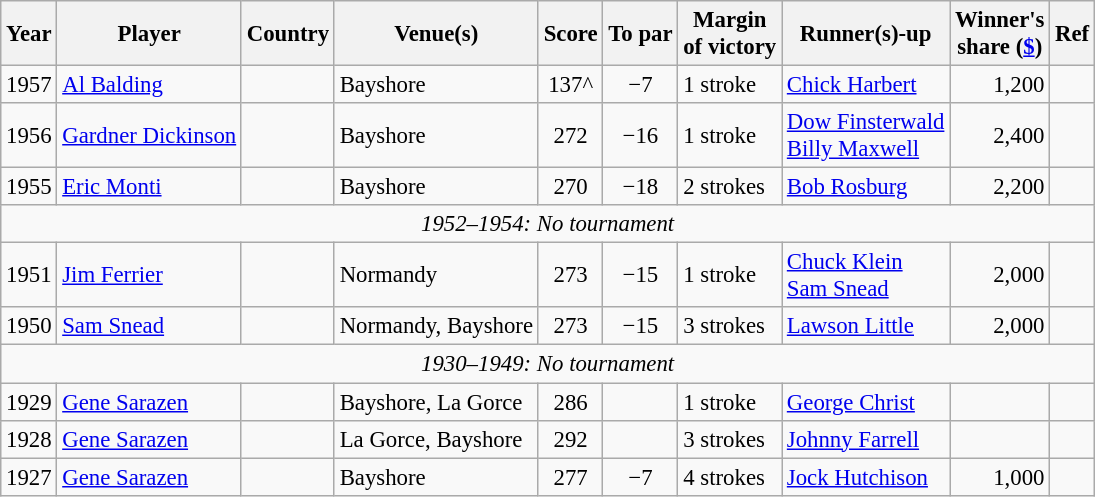<table class="wikitable" style="font-size:95%">
<tr>
<th>Year</th>
<th>Player</th>
<th>Country</th>
<th>Venue(s)</th>
<th>Score</th>
<th>To par</th>
<th>Margin<br>of victory</th>
<th>Runner(s)-up</th>
<th>Winner's<br>share (<a href='#'>$</a>)</th>
<th>Ref</th>
</tr>
<tr>
<td>1957</td>
<td><a href='#'>Al Balding</a></td>
<td></td>
<td>Bayshore</td>
<td align=center>137^</td>
<td align=center>−7</td>
<td>1 stroke</td>
<td> <a href='#'>Chick Harbert</a></td>
<td align=right>1,200</td>
<td></td>
</tr>
<tr>
<td>1956</td>
<td><a href='#'>Gardner Dickinson</a></td>
<td></td>
<td>Bayshore</td>
<td align=center>272</td>
<td align=center>−16</td>
<td>1 stroke</td>
<td> <a href='#'>Dow Finsterwald</a><br> <a href='#'>Billy Maxwell</a></td>
<td align=right>2,400</td>
<td></td>
</tr>
<tr>
<td>1955</td>
<td><a href='#'>Eric Monti</a></td>
<td></td>
<td>Bayshore</td>
<td align=center>270</td>
<td align=center>−18</td>
<td>2 strokes</td>
<td> <a href='#'>Bob Rosburg</a></td>
<td align=right>2,200</td>
<td></td>
</tr>
<tr>
<td align=center colspan=10><em>1952–1954: No tournament</em></td>
</tr>
<tr>
<td>1951</td>
<td><a href='#'>Jim Ferrier</a></td>
<td></td>
<td>Normandy</td>
<td align=center>273</td>
<td align=center>−15</td>
<td>1 stroke</td>
<td> <a href='#'>Chuck Klein</a><br> <a href='#'>Sam Snead</a></td>
<td align=right>2,000</td>
<td></td>
</tr>
<tr>
<td>1950</td>
<td><a href='#'>Sam Snead</a></td>
<td></td>
<td>Normandy, Bayshore</td>
<td align=center>273</td>
<td align=center>−15</td>
<td>3 strokes</td>
<td> <a href='#'>Lawson Little</a></td>
<td align=right>2,000</td>
<td></td>
</tr>
<tr>
<td align=center colspan=10><em>1930–1949: No tournament</em></td>
</tr>
<tr>
<td>1929</td>
<td><a href='#'>Gene Sarazen</a></td>
<td></td>
<td>Bayshore, La Gorce</td>
<td align=center>286</td>
<td align=center></td>
<td>1 stroke</td>
<td> <a href='#'>George Christ</a></td>
<td align=right></td>
<td></td>
</tr>
<tr>
<td>1928</td>
<td><a href='#'>Gene Sarazen</a></td>
<td></td>
<td>La Gorce, Bayshore</td>
<td align=center>292</td>
<td align=center></td>
<td>3 strokes</td>
<td> <a href='#'>Johnny Farrell</a></td>
<td align=right></td>
<td></td>
</tr>
<tr>
<td>1927</td>
<td><a href='#'>Gene Sarazen</a></td>
<td></td>
<td>Bayshore</td>
<td align=center>277</td>
<td align=center>−7</td>
<td>4 strokes</td>
<td> <a href='#'>Jock Hutchison</a></td>
<td align=right>1,000</td>
<td></td>
</tr>
</table>
